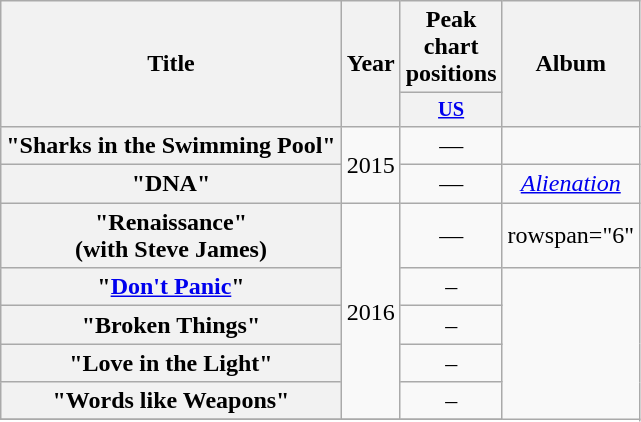<table class="wikitable plainrowheaders" style="text-align:center;">
<tr>
<th scope="col" rowspan="2">Title</th>
<th scope="col" rowspan="2">Year</th>
<th scope="col">Peak chart positions</th>
<th scope="col" rowspan="2">Album</th>
</tr>
<tr>
<th scope="col" style="width:3em;font-size:85%;"><a href='#'>US</a></th>
</tr>
<tr>
<th scope="row">"Sharks in the Swimming Pool"</th>
<td rowspan="2">2015</td>
<td>—</td>
<td></td>
</tr>
<tr>
<th scope="row">"DNA"</th>
<td>—</td>
<td><em><a href='#'>Alienation</a></em></td>
</tr>
<tr>
<th scope="row">"Renaissance"<br><span>(with Steve James)</span></th>
<td rowspan="5">2016</td>
<td>—</td>
<td>rowspan="6" </td>
</tr>
<tr>
<th scope="row">"<a href='#'>Don't Panic</a>"</th>
<td>–</td>
</tr>
<tr>
<th scope="row">"Broken Things"</th>
<td>–</td>
</tr>
<tr>
<th scope="row">"Love in the Light"</th>
<td>–</td>
</tr>
<tr>
<th scope="row">"Words like Weapons"</th>
<td>–</td>
</tr>
<tr>
</tr>
</table>
